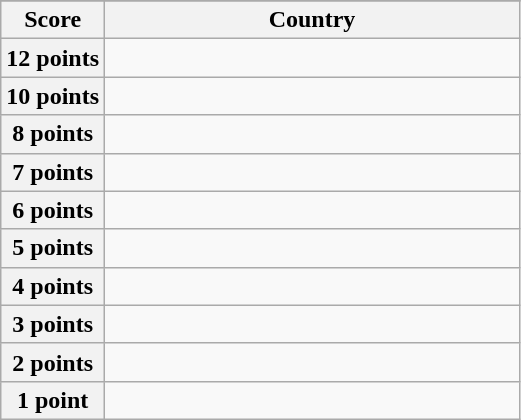<table class="wikitable">
<tr>
</tr>
<tr>
<th scope="col" width="20%">Score</th>
<th scope="col">Country</th>
</tr>
<tr>
<th scope="row">12 points</th>
<td></td>
</tr>
<tr>
<th scope="row">10 points</th>
<td></td>
</tr>
<tr>
<th scope="row">8 points</th>
<td></td>
</tr>
<tr>
<th scope="row">7 points</th>
<td></td>
</tr>
<tr>
<th scope="row">6 points</th>
<td></td>
</tr>
<tr>
<th scope="row">5 points</th>
<td></td>
</tr>
<tr>
<th scope="row">4 points</th>
<td></td>
</tr>
<tr>
<th scope="row">3 points</th>
<td></td>
</tr>
<tr>
<th scope="row">2 points</th>
<td></td>
</tr>
<tr>
<th scope="row">1 point</th>
<td></td>
</tr>
</table>
